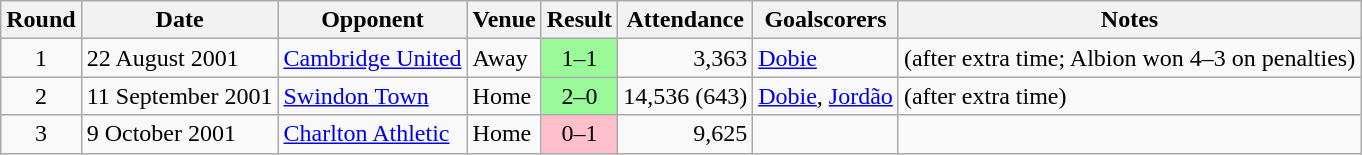<table class="wikitable">
<tr>
<th>Round</th>
<th>Date</th>
<th>Opponent</th>
<th>Venue</th>
<th>Result</th>
<th>Attendance</th>
<th>Goalscorers</th>
<th>Notes</th>
</tr>
<tr>
<td align="center">1</td>
<td>22 August 2001</td>
<td><a href='#'>Cambridge United</a></td>
<td>Away</td>
<td align="center" bgcolor="PaleGreen">1–1</td>
<td align="right">3,363</td>
<td><a href='#'>Dobie</a></td>
<td>(after extra time; Albion won 4–3 on penalties)</td>
</tr>
<tr>
<td align="center">2</td>
<td>11 September 2001</td>
<td><a href='#'>Swindon Town</a></td>
<td>Home</td>
<td align="center" bgcolor="PaleGreen">2–0</td>
<td align="right">14,536 (643)</td>
<td><a href='#'>Dobie</a>, <a href='#'>Jordão</a></td>
<td>(after extra time)</td>
</tr>
<tr>
<td align="center">3</td>
<td>9 October 2001</td>
<td><a href='#'>Charlton Athletic</a></td>
<td>Home</td>
<td align="center" bgcolor="Pink">0–1</td>
<td align="right">9,625</td>
<td></td>
<td></td>
</tr>
</table>
